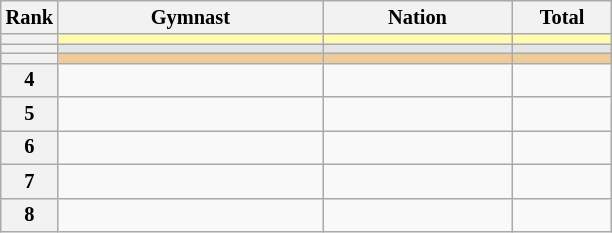<table class="wikitable sortable" style="text-align:center; font-size:85%">
<tr>
<th scope="col" style="width:20px;">Rank</th>
<th scope="col" style="width:170px;">Gymnast</th>
<th scope="col" style="width:120px;">Nation</th>
<th scope="col" style="width:60px;">Total</th>
</tr>
<tr bgcolor="fffcaf">
<th scope="row"></th>
<td align="left"></td>
<td></td>
<td></td>
</tr>
<tr bgcolor="e5e5e5">
<th scope="row"></th>
<td align="left"></td>
<td></td>
<td></td>
</tr>
<tr bgcolor="eecc99">
<th scope="row"></th>
<td align="left"></td>
<td></td>
<td></td>
</tr>
<tr>
<th scope="row">4</th>
<td align="left"></td>
<td></td>
<td></td>
</tr>
<tr>
<th scope="row">5</th>
<td align="left"></td>
<td></td>
<td></td>
</tr>
<tr>
<th scope="row">6</th>
<td align="left"></td>
<td></td>
<td></td>
</tr>
<tr>
<th scope="row">7</th>
<td align="left"></td>
<td></td>
<td></td>
</tr>
<tr>
<th scope="row">8</th>
<td align="left"></td>
<td></td>
<td></td>
</tr>
</table>
